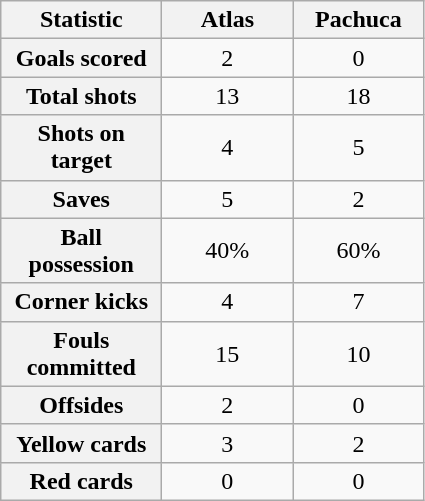<table class="wikitable plainrowheaders" style="text-align:center">
<tr>
<th scope="col" style="width:100px">Statistic</th>
<th scope="col" style="width:80px">Atlas</th>
<th scope="col" style="width:80px">Pachuca</th>
</tr>
<tr>
<th scope=row>Goals scored</th>
<td>2</td>
<td>0</td>
</tr>
<tr>
<th scope=row>Total shots</th>
<td>13</td>
<td>18</td>
</tr>
<tr>
<th scope=row>Shots on target</th>
<td>4</td>
<td>5</td>
</tr>
<tr>
<th scope=row>Saves</th>
<td>5</td>
<td>2</td>
</tr>
<tr>
<th scope=row>Ball possession</th>
<td>40%</td>
<td>60%</td>
</tr>
<tr>
<th scope=row>Corner kicks</th>
<td>4</td>
<td>7</td>
</tr>
<tr>
<th scope=row>Fouls committed</th>
<td>15</td>
<td>10</td>
</tr>
<tr>
<th scope=row>Offsides</th>
<td>2</td>
<td>0</td>
</tr>
<tr>
<th scope=row>Yellow cards</th>
<td>3</td>
<td>2</td>
</tr>
<tr>
<th scope=row>Red cards</th>
<td>0</td>
<td>0</td>
</tr>
</table>
